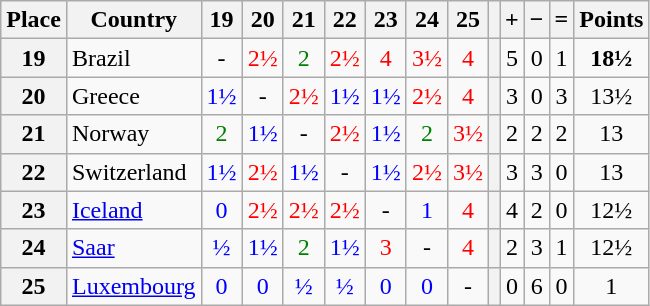<table class="wikitable" style="text-align:center">
<tr>
<th>Place</th>
<th>Country</th>
<th>19</th>
<th>20</th>
<th>21</th>
<th>22</th>
<th>23</th>
<th>24</th>
<th>25</th>
<th></th>
<th>+</th>
<th>−</th>
<th>=</th>
<th>Points</th>
</tr>
<tr>
<th>19</th>
<td style="text-align: left">Brazil</td>
<td>-</td>
<td style="color: red;">2½</td>
<td style="color: green">2</td>
<td style="color: red;">2½</td>
<td style="color: red;">4</td>
<td style="color: red;">3½</td>
<td style="color: red;">4</td>
<th></th>
<td>5</td>
<td>0</td>
<td>1</td>
<td><strong>18½</strong></td>
</tr>
<tr>
<th>20</th>
<td style="text-align: left">Greece</td>
<td style="color: blue;">1½</td>
<td>-</td>
<td style="color: red;">2½</td>
<td style="color: blue;">1½</td>
<td style="color: blue;">1½</td>
<td style="color: red;">2½</td>
<td style="color: red;">4</td>
<th></th>
<td>3</td>
<td>0</td>
<td>3</td>
<td>13½</td>
</tr>
<tr>
<th>21</th>
<td style="text-align: left">Norway</td>
<td style="color: green">2</td>
<td style="color: blue;">1½</td>
<td>-</td>
<td style="color: red;">2½</td>
<td style="color: blue;">1½</td>
<td style="color: green">2</td>
<td style="color: red;">3½</td>
<th></th>
<td>2</td>
<td>2</td>
<td>2</td>
<td>13</td>
</tr>
<tr>
<th>22</th>
<td style="text-align: left">Switzerland</td>
<td style="color: blue;">1½</td>
<td style="color: red;">2½</td>
<td style="color: blue;">1½</td>
<td>-</td>
<td style="color: blue;">1½</td>
<td style="color: red;">2½</td>
<td style="color: red;">3½</td>
<th></th>
<td>3</td>
<td>3</td>
<td>0</td>
<td>13</td>
</tr>
<tr>
<th>23</th>
<td style="text-align: left"><a href='#'>Iceland</a></td>
<td style="color: blue;">0</td>
<td style="color: red;">2½</td>
<td style="color: red;">2½</td>
<td style="color: red;">2½</td>
<td>-</td>
<td style="color: blue;">1</td>
<td style="color: red;">4</td>
<th></th>
<td>4</td>
<td>2</td>
<td>0</td>
<td>12½</td>
</tr>
<tr>
<th>24</th>
<td style="text-align: left"><a href='#'>Saar</a></td>
<td style="color: blue;">½</td>
<td style="color: blue;">1½</td>
<td style="color: green">2</td>
<td style="color: blue;">1½</td>
<td style="color: red;">3</td>
<td>-</td>
<td style="color: red;">4</td>
<th></th>
<td>2</td>
<td>3</td>
<td>1</td>
<td>12½</td>
</tr>
<tr>
<th>25</th>
<td style="text-align: left"><a href='#'>Luxembourg</a></td>
<td style="color: blue;">0</td>
<td style="color: blue;">0</td>
<td style="color: blue;">½</td>
<td style="color: blue;">½</td>
<td style="color: blue;">0</td>
<td style="color: blue;">0</td>
<td>-</td>
<th></th>
<td>0</td>
<td>6</td>
<td>0</td>
<td>1</td>
</tr>
</table>
